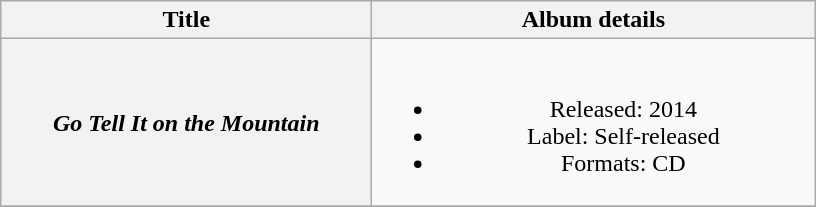<table class="wikitable plainrowheaders" style="text-align:center;">
<tr>
<th scope="col" style="width:15em;">Title</th>
<th scope="col" style="width:18em;">Album details</th>
</tr>
<tr>
<th scope="row"><em>Go Tell It on the Mountain</em></th>
<td><br><ul><li>Released: 2014</li><li>Label: Self-released</li><li>Formats: CD</li></ul></td>
</tr>
<tr>
</tr>
</table>
